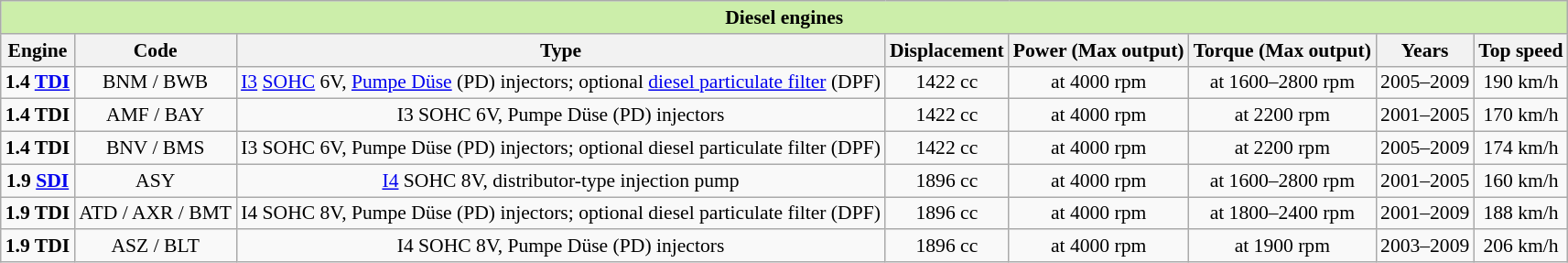<table class="wikitable collapsible collapsed" cellpadding="0" style="text-align:center; font-size:90%;">
<tr>
<th colspan="8" style="width:400px; background:#cea;">Diesel engines</th>
</tr>
<tr>
<th>Engine</th>
<th>Code</th>
<th>Type</th>
<th>Displacement</th>
<th>Power (Max output)</th>
<th>Torque (Max output)</th>
<th>Years</th>
<th>Top speed</th>
</tr>
<tr>
<td><strong>1.4 <a href='#'>TDI</a></strong></td>
<td>BNM / BWB</td>
<td><a href='#'>I3</a> <a href='#'>SOHC</a> 6V, <a href='#'>Pumpe Düse</a> (PD) injectors; optional <a href='#'>diesel particulate filter</a> (DPF)</td>
<td>1422 cc</td>
<td> at 4000 rpm</td>
<td> at 1600–2800 rpm</td>
<td>2005–2009</td>
<td>190 km/h</td>
</tr>
<tr>
<td><strong>1.4 TDI</strong></td>
<td>AMF / BAY</td>
<td>I3 SOHC 6V, Pumpe Düse (PD) injectors</td>
<td>1422 cc</td>
<td> at 4000 rpm</td>
<td> at 2200 rpm</td>
<td>2001–2005</td>
<td>170 km/h</td>
</tr>
<tr>
<td><strong>1.4 TDI</strong></td>
<td>BNV / BMS</td>
<td>I3 SOHC 6V, Pumpe Düse (PD) injectors; optional diesel particulate filter (DPF)</td>
<td>1422 cc</td>
<td> at 4000 rpm</td>
<td> at 2200 rpm</td>
<td>2005–2009</td>
<td>174 km/h</td>
</tr>
<tr>
<td><strong>1.9 <a href='#'>SDI</a></strong></td>
<td>ASY</td>
<td><a href='#'>I4</a> SOHC 8V, distributor-type injection pump</td>
<td>1896 cc</td>
<td> at 4000 rpm</td>
<td> at 1600–2800 rpm</td>
<td>2001–2005</td>
<td>160 km/h</td>
</tr>
<tr>
<td><strong>1.9 TDI</strong></td>
<td>ATD / AXR / BMT</td>
<td>I4 SOHC 8V, Pumpe Düse (PD) injectors; optional diesel particulate filter (DPF)</td>
<td>1896 cc</td>
<td> at 4000 rpm</td>
<td> at 1800–2400 rpm</td>
<td>2001–2009</td>
<td>188 km/h</td>
</tr>
<tr>
<td><strong>1.9 TDI</strong></td>
<td>ASZ / BLT</td>
<td>I4 SOHC 8V, Pumpe Düse (PD) injectors</td>
<td>1896 cc</td>
<td> at 4000 rpm</td>
<td> at 1900 rpm</td>
<td>2003–2009</td>
<td>206 km/h</td>
</tr>
</table>
